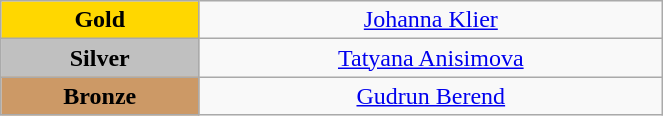<table class="wikitable" style="text-align:center; " width="35%">
<tr>
<td bgcolor="gold"><strong>Gold</strong></td>
<td><a href='#'>Johanna Klier</a><br>  <small><em></em></small></td>
</tr>
<tr>
<td bgcolor="silver"><strong>Silver</strong></td>
<td><a href='#'>Tatyana Anisimova</a><br>  <small><em></em></small></td>
</tr>
<tr>
<td bgcolor="CC9966"><strong>Bronze</strong></td>
<td><a href='#'>Gudrun Berend</a><br>  <small><em></em></small></td>
</tr>
</table>
